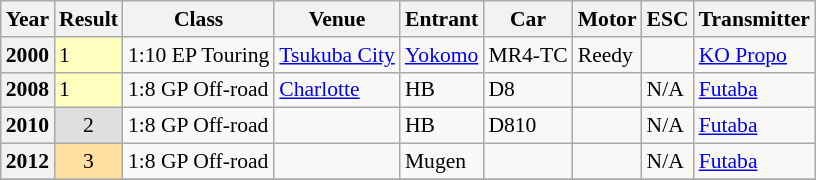<table class="wikitable" style="font-size: 90%">
<tr>
<th>Year</th>
<th>Result</th>
<th>Class</th>
<th>Venue</th>
<th>Entrant</th>
<th>Car</th>
<th>Motor</th>
<th>ESC</th>
<th>Transmitter</th>
</tr>
<tr>
<th>2000</th>
<td style="background:#FFFFBF;">1</td>
<td>1:10 EP Touring</td>
<td><a href='#'>Tsukuba City</a></td>
<td><a href='#'>Yokomo</a></td>
<td>MR4-TC</td>
<td>Reedy</td>
<td></td>
<td><a href='#'>KO Propo</a></td>
</tr>
<tr>
<th>2008</th>
<td style="background:#FFFFBF;">1</td>
<td>1:8 GP Off-road</td>
<td><a href='#'>Charlotte</a></td>
<td>HB</td>
<td>D8</td>
<td></td>
<td>N/A</td>
<td><a href='#'>Futaba</a></td>
</tr>
<tr>
<th>2010</th>
<td align=center style="background:#DFDFDF;">2</td>
<td>1:8 GP Off-road</td>
<td></td>
<td>HB</td>
<td>D810</td>
<td></td>
<td>N/A</td>
<td><a href='#'>Futaba</a></td>
</tr>
<tr>
<th>2012</th>
<td align=center style="background:#FFDF9F;">3</td>
<td>1:8 GP Off-road</td>
<td></td>
<td>Mugen</td>
<td></td>
<td></td>
<td>N/A</td>
<td><a href='#'>Futaba</a></td>
</tr>
<tr>
</tr>
</table>
